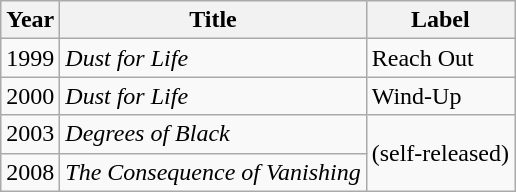<table class="wikitable" style="text-align:left;">
<tr>
<th>Year</th>
<th>Title</th>
<th>Label</th>
</tr>
<tr>
<td>1999</td>
<td><em>Dust for Life</em></td>
<td>Reach Out</td>
</tr>
<tr>
<td>2000</td>
<td><em>Dust for Life</em> </td>
<td>Wind-Up</td>
</tr>
<tr>
<td>2003</td>
<td><em>Degrees of Black</em></td>
<td rowspan="2">(self-released)</td>
</tr>
<tr>
<td>2008</td>
<td><em>The Consequence of Vanishing</em></td>
</tr>
</table>
